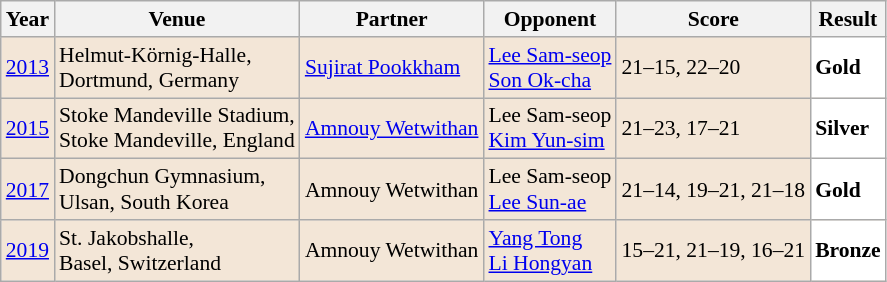<table class="sortable wikitable" style="font-size: 90%;">
<tr>
<th>Year</th>
<th>Venue</th>
<th>Partner</th>
<th>Opponent</th>
<th>Score</th>
<th>Result</th>
</tr>
<tr style="background:#F3E6D7">
<td align="center"><a href='#'>2013</a></td>
<td align="left">Helmut-Körnig-Halle,<br>Dortmund, Germany</td>
<td align="left"> <a href='#'>Sujirat Pookkham</a></td>
<td align="left"> <a href='#'>Lee Sam-seop</a><br> <a href='#'>Son Ok-cha</a></td>
<td align="left">21–15, 22–20</td>
<td style="text-align:left; background:white"> <strong>Gold</strong></td>
</tr>
<tr style="background:#F3E6D7">
<td align="center"><a href='#'>2015</a></td>
<td align="left">Stoke Mandeville Stadium,<br>Stoke Mandeville, England</td>
<td align="left"> <a href='#'>Amnouy Wetwithan</a></td>
<td align="left"> Lee Sam-seop<br> <a href='#'>Kim Yun-sim</a></td>
<td align="left">21–23, 17–21</td>
<td style="text-align:left; background:white"> <strong>Silver</strong></td>
</tr>
<tr style="background:#F3E6D7">
<td align="center"><a href='#'>2017</a></td>
<td align="left">Dongchun Gymnasium,<br>Ulsan, South Korea</td>
<td align="left"> Amnouy Wetwithan</td>
<td align="left"> Lee Sam-seop<br> <a href='#'>Lee Sun-ae</a></td>
<td align="left">21–14, 19–21, 21–18</td>
<td style="text-align:left; background:white"> <strong>Gold</strong></td>
</tr>
<tr style="background:#F3E6D7">
<td align="center"><a href='#'>2019</a></td>
<td align="left">St. Jakobshalle,<br>Basel, Switzerland</td>
<td align="left"> Amnouy Wetwithan</td>
<td align="left"> <a href='#'>Yang Tong</a><br> <a href='#'>Li Hongyan</a></td>
<td align="left">15–21, 21–19, 16–21</td>
<td style="text-align:left; background:white"> <strong>Bronze</strong></td>
</tr>
</table>
